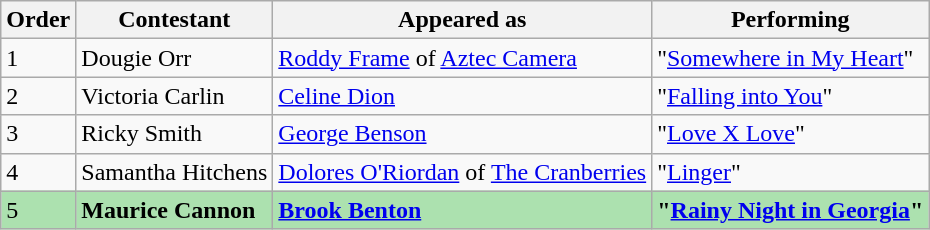<table class="wikitable">
<tr>
<th>Order</th>
<th>Contestant</th>
<th>Appeared as</th>
<th>Performing</th>
</tr>
<tr>
<td>1</td>
<td>Dougie Orr</td>
<td><a href='#'>Roddy Frame</a> of <a href='#'>Aztec Camera</a></td>
<td>"<a href='#'>Somewhere in My Heart</a>"</td>
</tr>
<tr>
<td>2</td>
<td>Victoria Carlin</td>
<td><a href='#'>Celine Dion</a></td>
<td>"<a href='#'>Falling into You</a>"</td>
</tr>
<tr>
<td>3</td>
<td>Ricky Smith</td>
<td><a href='#'>George Benson</a></td>
<td>"<a href='#'>Love X Love</a>"</td>
</tr>
<tr>
<td>4</td>
<td>Samantha Hitchens</td>
<td><a href='#'>Dolores O'Riordan</a> of <a href='#'>The Cranberries</a></td>
<td>"<a href='#'>Linger</a>"</td>
</tr>
<tr style="background:#ACE1AF;">
<td>5</td>
<td><strong>Maurice Cannon</strong></td>
<td><strong><a href='#'>Brook Benton</a></strong></td>
<td><strong>"<a href='#'>Rainy Night in Georgia</a>"</strong></td>
</tr>
</table>
